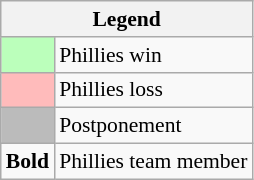<table class="wikitable" style="font-size:90%">
<tr>
<th colspan="2">Legend</th>
</tr>
<tr>
<td style="background:#bfb;"> </td>
<td>Phillies win</td>
</tr>
<tr>
<td style="background:#fbb;"> </td>
<td>Phillies loss</td>
</tr>
<tr>
<td style="background:#bbb;"> </td>
<td>Postponement</td>
</tr>
<tr>
<td><strong>Bold</strong></td>
<td>Phillies team member</td>
</tr>
</table>
